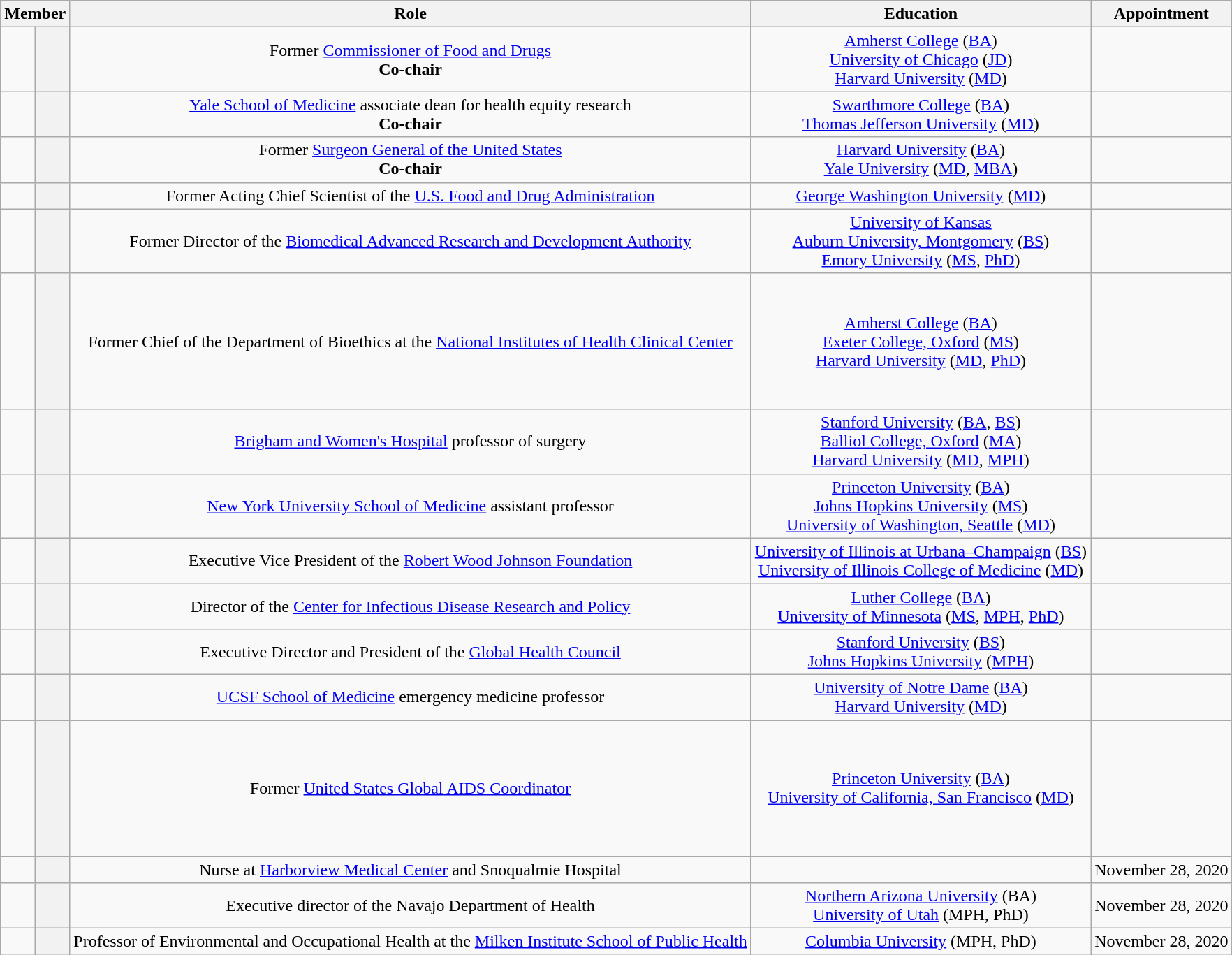<table class="wikitable sortable plainrowheaders" style="text-align:center">
<tr>
<th scope="col" colspan="2">Member</th>
<th>Role</th>
<th>Education</th>
<th>Appointment</th>
</tr>
<tr>
<td data-sort-value="Kessler, David A."></td>
<th scope="row" style="text-align:center"></th>
<td>Former <a href='#'>Commissioner of Food and Drugs</a><br><strong>Co-chair</strong></td>
<td><a href='#'>Amherst College</a> (<a href='#'>BA</a>)<br><a href='#'>University of Chicago</a> (<a href='#'>JD</a>)<br><a href='#'>Harvard University</a> (<a href='#'>MD</a>)</td>
<td></td>
</tr>
<tr>
<td data-sort-value="Nunez-Smith, Marcella"></td>
<th scope="row" style="text-align:center"></th>
<td><a href='#'>Yale School of Medicine</a> associate dean for health equity research<br><strong>Co-chair</strong></td>
<td><a href='#'>Swarthmore College</a> (<a href='#'>BA</a>)<br><a href='#'>Thomas Jefferson University</a> (<a href='#'>MD</a>)</td>
<td></td>
</tr>
<tr>
<td data-sort-value="Murthy, Vivek"></td>
<th scope="row" style="text-align:center"></th>
<td>Former <a href='#'>Surgeon General of the United States</a><br><strong>Co-chair</strong></td>
<td><a href='#'>Harvard University</a> (<a href='#'>BA</a>)<br><a href='#'>Yale University</a> (<a href='#'>MD</a>, <a href='#'>MBA</a>)</td>
<td></td>
</tr>
<tr>
<td data-sort-value="Borio, Luciana"></td>
<th scope="row" style="text-align:center"></th>
<td>Former Acting Chief Scientist of the <a href='#'>U.S. Food and Drug Administration</a></td>
<td><a href='#'>George Washington University</a> (<a href='#'>MD</a>)</td>
<td></td>
</tr>
<tr>
<td data-sort-value="Bright, Rick"></td>
<th scope="row" style="text-align:center"></th>
<td>Former Director of the <a href='#'>Biomedical Advanced Research and Development Authority</a></td>
<td><a href='#'>University of Kansas</a><br><a href='#'>Auburn University, Montgomery</a> (<a href='#'>BS</a>)<br><a href='#'>Emory University</a> (<a href='#'>MS</a>, <a href='#'>PhD</a>)</td>
<td></td>
</tr>
<tr style="height: 130px;">
<td data-sort-value="Emanuel, Zeke" style="text-align: center;"></td>
<th scope="row" style="text-align:center"></th>
<td>Former Chief of the Department of Bioethics at the <a href='#'>National Institutes of Health Clinical Center</a></td>
<td><a href='#'>Amherst College</a> (<a href='#'>BA</a>)<br><a href='#'>Exeter College, Oxford</a> (<a href='#'>MS</a>)<br><a href='#'>Harvard University</a> (<a href='#'>MD</a>, <a href='#'>PhD</a>)</td>
<td></td>
</tr>
<tr>
<td data-sort-value="Gawande, Atul"></td>
<th scope="row" style="text-align:center"></th>
<td><a href='#'>Brigham and Women's Hospital</a> professor of surgery</td>
<td><a href='#'>Stanford University</a> (<a href='#'>BA</a>, <a href='#'>BS</a>)<br><a href='#'>Balliol College, Oxford</a> (<a href='#'>MA</a>)<br><a href='#'>Harvard University</a> (<a href='#'>MD</a>, <a href='#'>MPH</a>)</td>
<td></td>
</tr>
<tr>
<td data-sort-value="Grounder, Celine"></td>
<th scope="row" style="text-align:center"></th>
<td><a href='#'>New York University School of Medicine</a> assistant professor</td>
<td><a href='#'>Princeton University</a> (<a href='#'>BA</a>)<br><a href='#'>Johns Hopkins University</a> (<a href='#'>MS</a>)<br><a href='#'>University of Washington, Seattle</a> (<a href='#'>MD</a>)</td>
<td></td>
</tr>
<tr>
<td data-sort-value="Morita, Julie"></td>
<th scope="row" style="text-align:center"></th>
<td>Executive Vice President of the <a href='#'>Robert Wood Johnson Foundation</a></td>
<td><a href='#'>University of Illinois at Urbana–Champaign</a> (<a href='#'>BS</a>)<br><a href='#'>University of Illinois College of Medicine</a> (<a href='#'>MD</a>)</td>
<td></td>
</tr>
<tr>
<td data-sort-value="Osterholm, Michael"></td>
<th scope="row" style="text-align:center"></th>
<td>Director of the <a href='#'>Center for Infectious Disease Research and Policy</a></td>
<td><a href='#'>Luther College</a> (<a href='#'>BA</a>)<br><a href='#'>University of Minnesota</a>  (<a href='#'>MS</a>, <a href='#'>MPH</a>, <a href='#'>PhD</a>)</td>
<td></td>
</tr>
<tr>
<td data-sort-value="Pace, Loyce"></td>
<th scope="row" style="text-align:center"></th>
<td>Executive Director and President of the <a href='#'>Global Health Council</a></td>
<td><a href='#'>Stanford University</a> (<a href='#'>BS</a>)<br><a href='#'>Johns Hopkins University</a> (<a href='#'>MPH</a>)</td>
<td></td>
</tr>
<tr>
<td data-sort-value="Rodriguez, Robert"></td>
<th scope="row" style="text-align:center"></th>
<td><a href='#'>UCSF School of Medicine</a> emergency medicine professor</td>
<td><a href='#'>University of Notre Dame</a> (<a href='#'>BA</a>)<br><a href='#'>Harvard University</a> (<a href='#'>MD</a>)</td>
<td></td>
</tr>
<tr style="height: 130px;">
<td data-sort-value="Goosby, Eric" style="text-align: center;"></td>
<th scope="row" style="text-align:center"></th>
<td>Former <a href='#'>United States Global AIDS Coordinator</a></td>
<td><a href='#'>Princeton University</a> (<a href='#'>BA</a>)<br><a href='#'>University of California, San Francisco</a> (<a href='#'>MD</a>)</td>
<td></td>
</tr>
<tr>
<td data-sort-value="Hopkins, Jane"></td>
<th scope="row" style="text-align:center"></th>
<td>Nurse at <a href='#'>Harborview Medical Center</a> and Snoqualmie Hospital</td>
<td></td>
<td>November 28, 2020 </td>
</tr>
<tr>
<td data-sort-value="Jim, Jill"></td>
<th scope="row" style="text-align:center"></th>
<td>Executive director of the Navajo Department of Health</td>
<td><a href='#'>Northern Arizona University</a> (BA)<br><a href='#'>University of Utah</a> (MPH, PhD)</td>
<td>November 28, 2020 </td>
</tr>
<tr>
<td></td>
<th scope="row" style="text-align:center"></th>
<td>Professor of Environmental and Occupational Health at the <a href='#'>Milken Institute School of Public Health</a></td>
<td><a href='#'>Columbia University</a> (MPH, PhD)</td>
<td>November 28, 2020 </td>
</tr>
</table>
